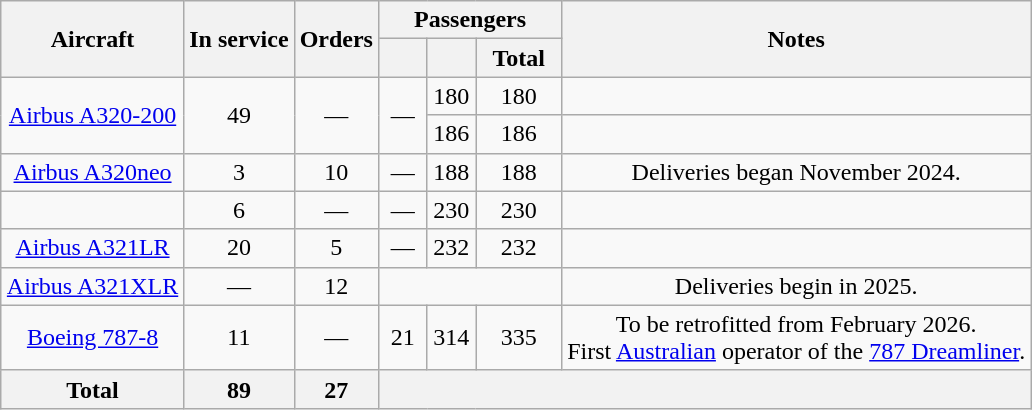<table class="wikitable" style="text-align:center; margin:auto;">
<tr>
<th rowspan="2">Aircraft</th>
<th rowspan="2">In service</th>
<th rowspan="2">Orders</th>
<th colspan="3">Passengers</th>
<th rowspan="2">Notes</th>
</tr>
<tr>
<th style="width:25px;"></th>
<th style="width:25px;"></th>
<th style="width:50px;">Total</th>
</tr>
<tr>
<td rowspan="2"><a href='#'>Airbus A320-200</a></td>
<td rowspan="2">49</td>
<td rowspan="2">—</td>
<td rowspan="2">—</td>
<td>180</td>
<td>180</td>
<td></td>
</tr>
<tr>
<td>186</td>
<td>186</td>
<td></td>
</tr>
<tr>
<td><a href='#'>Airbus A320neo</a></td>
<td>3</td>
<td>10</td>
<td>—</td>
<td>188</td>
<td>188</td>
<td>Deliveries began November 2024.</td>
</tr>
<tr>
<td></td>
<td>6</td>
<td>—</td>
<td>—</td>
<td>230</td>
<td>230</td>
<td></td>
</tr>
<tr>
<td><a href='#'>Airbus A321LR</a></td>
<td>20</td>
<td>5</td>
<td>—</td>
<td>232</td>
<td>232</td>
<td></td>
</tr>
<tr>
<td><a href='#'>Airbus A321XLR</a></td>
<td>—</td>
<td>12</td>
<td colspan="3"></td>
<td>Deliveries begin in 2025.</td>
</tr>
<tr>
<td><a href='#'>Boeing 787-8</a></td>
<td>11</td>
<td>—</td>
<td>21</td>
<td>314</td>
<td>335</td>
<td>To be retrofitted from February 2026.<br>First <a href='#'>Australian</a> operator of the <a href='#'>787 Dreamliner</a>.</td>
</tr>
<tr>
<th>Total</th>
<th>89</th>
<th>27</th>
<th colspan="4"></th>
</tr>
</table>
